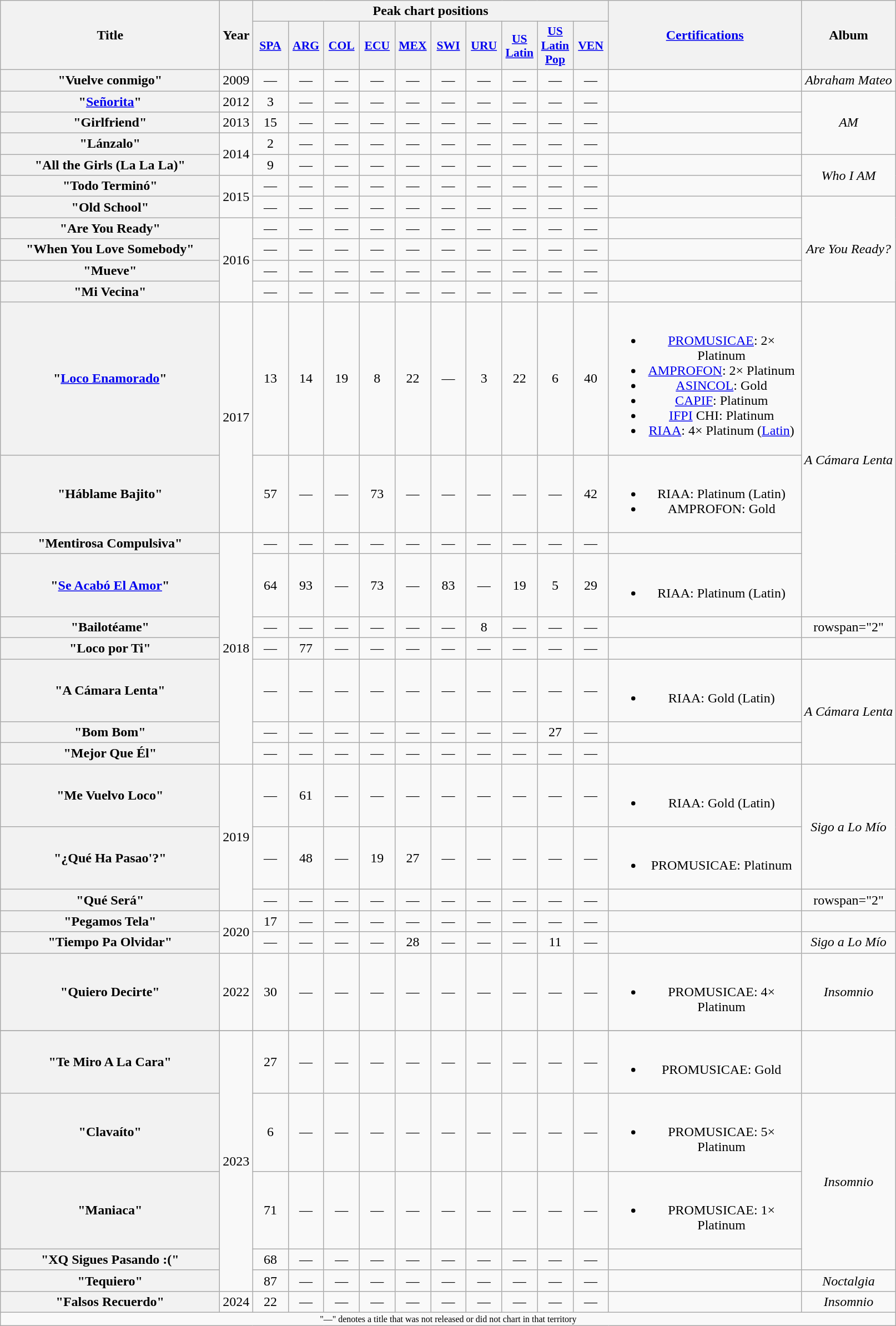<table class="wikitable plainrowheaders" style="text-align:center;">
<tr>
<th scope="col" rowspan="2" style="width:16em;">Title</th>
<th scope="col" rowspan="2">Year</th>
<th scope="col" colspan="10">Peak chart positions</th>
<th scope="col" rowspan="2" style="width:14em;"><a href='#'>Certifications</a></th>
<th scope="col" rowspan="2">Album</th>
</tr>
<tr>
<th scope="col" style="width:2.5em;font-size:90%;"><a href='#'>SPA</a><br></th>
<th scope="col" style="width:2.5em;font-size:90%;"><a href='#'>ARG</a><br></th>
<th scope="col" style="width:2.5em;font-size:90%;"><a href='#'>COL</a><br></th>
<th scope="col" style="width:2.5em;font-size:90%;"><a href='#'>ECU</a><br></th>
<th scope="col" style="width:2.5em;font-size:90%;"><a href='#'>MEX</a><br></th>
<th scope="col" style="width:2.5em;font-size:90%;"><a href='#'>SWI</a><br></th>
<th scope="col" style="width:2.5em;font-size:90%;"><a href='#'>URU</a><br></th>
<th scope="col" style="width:2.5em;font-size:90%;"><a href='#'>US<br>Latin</a><br></th>
<th scope="col" style="width:2.5em;font-size:90%;"><a href='#'>US<br>Latin<br>Pop</a><br></th>
<th scope="col" style="width:2.5em;font-size:90%;"><a href='#'>VEN</a><br></th>
</tr>
<tr>
<th scope="row">"Vuelve conmigo"</th>
<td align="center">2009</td>
<td>—</td>
<td>—</td>
<td>—</td>
<td>—</td>
<td>—</td>
<td>—</td>
<td>—</td>
<td>—</td>
<td>—</td>
<td>—</td>
<td></td>
<td><em>Abraham Mateo</em></td>
</tr>
<tr>
<th scope="row">"<a href='#'>Señorita</a>"</th>
<td>2012</td>
<td>3</td>
<td>—</td>
<td>—</td>
<td>—</td>
<td>—</td>
<td>—</td>
<td>—</td>
<td>—</td>
<td>—</td>
<td>—</td>
<td></td>
<td rowspan="3"><em>AM</em></td>
</tr>
<tr>
<th scope="row">"Girlfriend"</th>
<td>2013</td>
<td>15</td>
<td>—</td>
<td>—</td>
<td>—</td>
<td>—</td>
<td>—</td>
<td>—</td>
<td>—</td>
<td>—</td>
<td>—</td>
<td></td>
</tr>
<tr>
<th scope="row">"Lánzalo"</th>
<td rowspan="2">2014</td>
<td>2</td>
<td>—</td>
<td>—</td>
<td>—</td>
<td>—</td>
<td>—</td>
<td>—</td>
<td>—</td>
<td>—</td>
<td>—</td>
<td></td>
</tr>
<tr>
<th scope="row">"All the Girls (La La La)"</th>
<td>9</td>
<td>—</td>
<td>—</td>
<td>—</td>
<td>—</td>
<td>—</td>
<td>—</td>
<td>—</td>
<td>—</td>
<td>—</td>
<td></td>
<td rowspan="2"><em>Who I AM</em></td>
</tr>
<tr>
<th scope="row">"Todo Terminó"</th>
<td rowspan="2">2015</td>
<td>—</td>
<td>—</td>
<td>—</td>
<td>—</td>
<td>—</td>
<td>—</td>
<td>—</td>
<td>—</td>
<td>—</td>
<td>—</td>
<td></td>
</tr>
<tr>
<th scope="row">"Old School"</th>
<td>—</td>
<td>—</td>
<td>—</td>
<td>—</td>
<td>—</td>
<td>—</td>
<td>—</td>
<td>—</td>
<td>—</td>
<td>—</td>
<td></td>
<td rowspan="5"><em>Are You Ready?</em></td>
</tr>
<tr>
<th scope="row">"Are You Ready"</th>
<td rowspan="4">2016</td>
<td>—</td>
<td>—</td>
<td>—</td>
<td>—</td>
<td>—</td>
<td>—</td>
<td>—</td>
<td>—</td>
<td>—</td>
<td>—</td>
<td></td>
</tr>
<tr>
<th scope="row">"When You Love Somebody"</th>
<td>—</td>
<td>—</td>
<td>—</td>
<td>—</td>
<td>—</td>
<td>—</td>
<td>—</td>
<td>—</td>
<td>—</td>
<td>—</td>
<td></td>
</tr>
<tr>
<th scope="row">"Mueve"<br></th>
<td>—</td>
<td>—</td>
<td>—</td>
<td>—</td>
<td>—</td>
<td>—</td>
<td>—</td>
<td>—</td>
<td>—</td>
<td>—</td>
<td></td>
</tr>
<tr>
<th scope="row">"Mi Vecina"</th>
<td>—</td>
<td>—</td>
<td>—</td>
<td>—</td>
<td>—</td>
<td>—</td>
<td>—</td>
<td>—</td>
<td>—</td>
<td>—</td>
<td></td>
</tr>
<tr>
<th scope="row">"<a href='#'>Loco Enamorado</a>"<br></th>
<td rowspan="2">2017</td>
<td>13</td>
<td>14</td>
<td>19</td>
<td>8</td>
<td>22</td>
<td>—</td>
<td>3</td>
<td>22</td>
<td>6</td>
<td>40</td>
<td><br><ul><li><a href='#'>PROMUSICAE</a>: 2× Platinum</li><li><a href='#'>AMPROFON</a>: 2× Platinum</li><li><a href='#'>ASINCOL</a>: Gold</li><li><a href='#'>CAPIF</a>: Platinum</li><li><a href='#'>IFPI</a> CHI: Platinum</li><li><a href='#'>RIAA</a>: 4× Platinum (<a href='#'>Latin</a>)</li></ul></td>
<td rowspan="4"><em>A Cámara Lenta</em></td>
</tr>
<tr>
<th scope="row">"Háblame Bajito"<br></th>
<td>57</td>
<td>—</td>
<td>—</td>
<td>73</td>
<td>—</td>
<td>—</td>
<td>—</td>
<td>—</td>
<td>—</td>
<td>42</td>
<td><br><ul><li>RIAA: Platinum (Latin)</li><li>AMPROFON: Gold</li></ul></td>
</tr>
<tr>
<th scope="row">"Mentirosa Compulsiva"<br></th>
<td rowspan="7">2018</td>
<td>—</td>
<td>—</td>
<td>—</td>
<td>—</td>
<td>—</td>
<td>—</td>
<td>—</td>
<td>—</td>
<td>—</td>
<td>—</td>
<td></td>
</tr>
<tr>
<th scope="row">"<a href='#'>Se Acabó El Amor</a>"<br></th>
<td>64</td>
<td>93</td>
<td>—</td>
<td>73</td>
<td>—</td>
<td>83</td>
<td>—</td>
<td>19</td>
<td>5</td>
<td>29</td>
<td><br><ul><li>RIAA: Platinum (Latin)</li></ul></td>
</tr>
<tr>
<th scope="row">"Bailotéame"<br></th>
<td>—</td>
<td>—</td>
<td>—</td>
<td>—</td>
<td>—</td>
<td>—</td>
<td>8</td>
<td>—</td>
<td>—</td>
<td>—</td>
<td></td>
<td>rowspan="2" </td>
</tr>
<tr>
<th scope="row">"Loco por Ti"<br></th>
<td>—</td>
<td>77</td>
<td>—</td>
<td>—</td>
<td>—</td>
<td>—</td>
<td>—</td>
<td>—</td>
<td>—</td>
<td>—</td>
<td></td>
</tr>
<tr>
<th scope="row">"A Cámara Lenta"</th>
<td>—</td>
<td>—</td>
<td>—</td>
<td>—</td>
<td>—</td>
<td>—</td>
<td>—</td>
<td>—</td>
<td>—</td>
<td>—</td>
<td><br><ul><li>RIAA: Gold (Latin)</li></ul></td>
<td rowspan="3"><em>A Cámara Lenta</em></td>
</tr>
<tr>
<th scope="row">"Bom Bom"<br></th>
<td>—</td>
<td>—</td>
<td>—</td>
<td>—</td>
<td>—</td>
<td>—</td>
<td>—</td>
<td>—</td>
<td>27</td>
<td>—</td>
<td></td>
</tr>
<tr>
<th scope="row">"Mejor Que Él"</th>
<td>—</td>
<td>—</td>
<td>—</td>
<td>—</td>
<td>—</td>
<td>—</td>
<td>—</td>
<td>—</td>
<td>—</td>
<td>—</td>
<td></td>
</tr>
<tr>
<th scope="row">"Me Vuelvo Loco"<br></th>
<td rowspan="3">2019</td>
<td>—</td>
<td>61</td>
<td>—</td>
<td>—</td>
<td>—</td>
<td>—</td>
<td>—</td>
<td>—</td>
<td>—</td>
<td>—</td>
<td><br><ul><li>RIAA: Gold (Latin)</li></ul></td>
<td rowspan="2"><em>Sigo a Lo Mío</em></td>
</tr>
<tr>
<th scope="row">"¿Qué Ha Pasao'?"<br></th>
<td>—</td>
<td>48</td>
<td>—</td>
<td>19</td>
<td>27</td>
<td>—</td>
<td>—</td>
<td>—</td>
<td>—</td>
<td>—</td>
<td><br><ul><li>PROMUSICAE: Platinum</li></ul></td>
</tr>
<tr>
<th scope="row">"Qué Será"<br></th>
<td>—</td>
<td>—</td>
<td>—</td>
<td>—</td>
<td>—</td>
<td>—</td>
<td>—</td>
<td>—</td>
<td>—</td>
<td>—</td>
<td></td>
<td>rowspan="2" </td>
</tr>
<tr>
<th scope="row">"Pegamos Tela"<br></th>
<td rowspan="2">2020</td>
<td>17</td>
<td>—</td>
<td>—</td>
<td>—</td>
<td>—</td>
<td>—</td>
<td>—</td>
<td>—</td>
<td>—</td>
<td>—</td>
<td></td>
</tr>
<tr>
<th scope="row">"Tiempo Pa Olvidar"<br></th>
<td>—</td>
<td>—</td>
<td>—</td>
<td>—</td>
<td>28</td>
<td>—</td>
<td>—</td>
<td>—</td>
<td>11</td>
<td>—</td>
<td></td>
<td><em>Sigo a Lo Mío</em></td>
</tr>
<tr>
<th scope="row">"Quiero Decirte"<br></th>
<td>2022</td>
<td>30</td>
<td>—</td>
<td>—</td>
<td>—</td>
<td>—</td>
<td>—</td>
<td>—</td>
<td>—</td>
<td>—</td>
<td>—</td>
<td><br><ul><li>PROMUSICAE: 4× Platinum</li></ul></td>
<td><em>Insomnio</em></td>
</tr>
<tr>
</tr>
<tr>
<th scope="row">"Te Miro A La Cara"<br></th>
<td rowspan="5">2023</td>
<td>27</td>
<td>—</td>
<td>—</td>
<td>—</td>
<td>—</td>
<td>—</td>
<td>—</td>
<td>—</td>
<td>—</td>
<td>—</td>
<td><br><ul><li>PROMUSICAE: Gold</li></ul></td>
</tr>
<tr>
<th scope="row">"Clavaíto"<br></th>
<td>6</td>
<td>—</td>
<td>—</td>
<td>—</td>
<td>—</td>
<td>—</td>
<td>—</td>
<td>—</td>
<td>—</td>
<td>—</td>
<td><br><ul><li>PROMUSICAE: 5× Platinum</li></ul></td>
<td rowspan=3><em>Insomnio</em></td>
</tr>
<tr>
<th scope="row">"Maniaca"</th>
<td>71</td>
<td>—</td>
<td>—</td>
<td>—</td>
<td>—</td>
<td>—</td>
<td>—</td>
<td>—</td>
<td>—</td>
<td>—</td>
<td><br><ul><li>PROMUSICAE: 1× Platinum</li></ul></td>
</tr>
<tr>
<th scope="row">"XQ Sigues Pasando :("<br></th>
<td>68</td>
<td>—</td>
<td>—</td>
<td>—</td>
<td>—</td>
<td>—</td>
<td>—</td>
<td>—</td>
<td>—</td>
<td>—</td>
<td></td>
</tr>
<tr>
<th scope="row">"Tequiero"<br></th>
<td>87</td>
<td>—</td>
<td>—</td>
<td>—</td>
<td>—</td>
<td>—</td>
<td>—</td>
<td>—</td>
<td>—</td>
<td>—</td>
<td></td>
<td><em>Noctalgia</em></td>
</tr>
<tr>
<th scope="row">"Falsos Recuerdo"<br></th>
<td>2024</td>
<td>22</td>
<td>—</td>
<td>—</td>
<td>—</td>
<td>—</td>
<td>—</td>
<td>—</td>
<td>—</td>
<td>—</td>
<td>—</td>
<td></td>
<td><em>Insomnio</em></td>
</tr>
<tr>
<td colspan="14" style="text-align:center; font-size:8pt;">"—" denotes a title that was not released or did not chart in that territory</td>
</tr>
</table>
